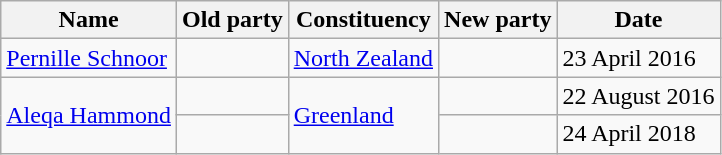<table class="wikitable sortable">
<tr>
<th>Name</th>
<th>Old party</th>
<th>Constituency</th>
<th>New party</th>
<th>Date</th>
</tr>
<tr>
<td><a href='#'>Pernille Schnoor</a></td>
<td data-sort-value="A" style="text-align: left;"></td>
<td><a href='#'>North Zealand</a></td>
<td data-sort-value="ZB" style="text-align: left;"></td>
<td>23 April 2016</td>
</tr>
<tr>
<td rowspan=2><a href='#'>Aleqa Hammond</a></td>
<td data-sort-value="SI" style="text-align: left;"></td>
<td rowspan=2><a href='#'>Greenland</a></td>
<td data-sort-value="ZZZZ" style="text-align: left;"></td>
<td>22 August 2016</td>
</tr>
<tr>
<td data-sort-value="ZZZZ" style="text-align: left;"></td>
<td data-sort-value="NQ" style="text-align: left;"></td>
<td>24 April 2018</td>
</tr>
</table>
